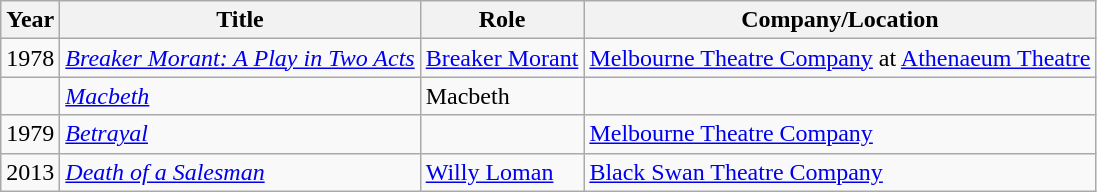<table class="wikitable">
<tr>
<th>Year</th>
<th>Title</th>
<th>Role</th>
<th>Company/Location</th>
</tr>
<tr>
<td>1978</td>
<td><em><a href='#'>Breaker Morant: A Play in Two Acts</a></em></td>
<td><a href='#'>Breaker Morant</a></td>
<td><a href='#'>Melbourne Theatre Company</a> at <a href='#'>Athenaeum Theatre</a></td>
</tr>
<tr>
<td></td>
<td><em><a href='#'>Macbeth</a></em></td>
<td>Macbeth</td>
<td></td>
</tr>
<tr>
<td>1979</td>
<td><em><a href='#'>Betrayal</a></em></td>
<td></td>
<td><a href='#'>Melbourne Theatre Company</a></td>
</tr>
<tr>
<td>2013</td>
<td><em><a href='#'>Death of a Salesman</a></em></td>
<td><a href='#'>Willy Loman</a></td>
<td><a href='#'>Black Swan Theatre Company</a></td>
</tr>
</table>
